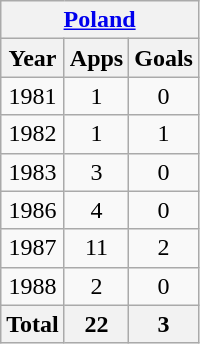<table class="wikitable" style="text-align:center">
<tr>
<th colspan=3><a href='#'>Poland</a></th>
</tr>
<tr>
<th>Year</th>
<th>Apps</th>
<th>Goals</th>
</tr>
<tr>
<td>1981</td>
<td>1</td>
<td>0</td>
</tr>
<tr>
<td>1982</td>
<td>1</td>
<td>1</td>
</tr>
<tr>
<td>1983</td>
<td>3</td>
<td>0</td>
</tr>
<tr>
<td>1986</td>
<td>4</td>
<td>0</td>
</tr>
<tr>
<td>1987</td>
<td>11</td>
<td>2</td>
</tr>
<tr>
<td>1988</td>
<td>2</td>
<td>0</td>
</tr>
<tr>
<th>Total</th>
<th>22</th>
<th>3</th>
</tr>
</table>
